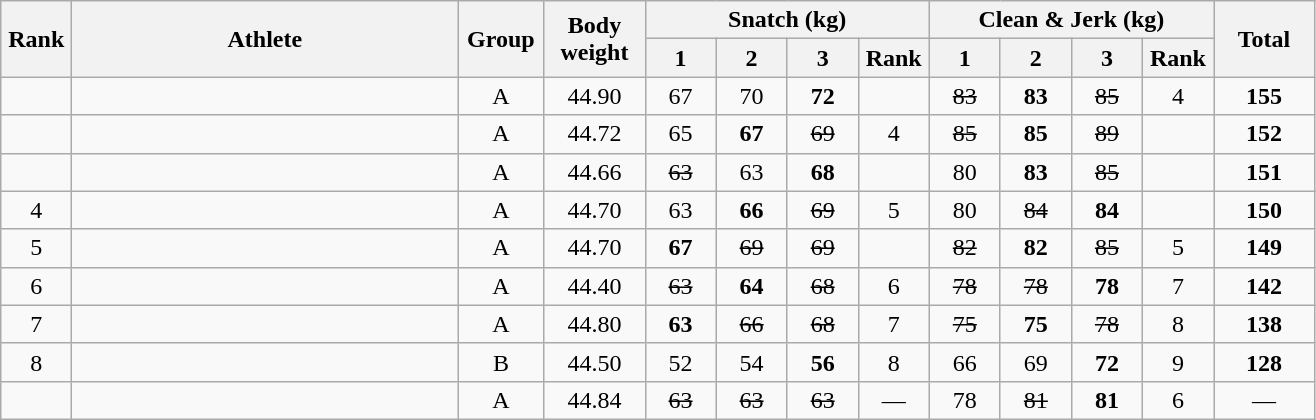<table class = "wikitable" style="text-align:center;">
<tr>
<th rowspan=2 width=40>Rank</th>
<th rowspan=2 width=250>Athlete</th>
<th rowspan=2 width=50>Group</th>
<th rowspan=2 width=60>Body weight</th>
<th colspan=4>Snatch (kg)</th>
<th colspan=4>Clean & Jerk (kg)</th>
<th rowspan=2 width=60>Total</th>
</tr>
<tr>
<th width=40>1</th>
<th width=40>2</th>
<th width=40>3</th>
<th width=40>Rank</th>
<th width=40>1</th>
<th width=40>2</th>
<th width=40>3</th>
<th width=40>Rank</th>
</tr>
<tr>
<td></td>
<td align=left></td>
<td>A</td>
<td>44.90</td>
<td>67</td>
<td>70</td>
<td><strong>72</strong></td>
<td></td>
<td><s>83</s></td>
<td><strong>83</strong></td>
<td><s>85</s></td>
<td>4</td>
<td><strong>155</strong></td>
</tr>
<tr>
<td></td>
<td align=left></td>
<td>A</td>
<td>44.72</td>
<td>65</td>
<td><strong>67</strong></td>
<td><s>69</s></td>
<td>4</td>
<td><s>85</s></td>
<td><strong>85</strong></td>
<td><s>89</s></td>
<td></td>
<td><strong>152</strong></td>
</tr>
<tr>
<td></td>
<td align=left></td>
<td>A</td>
<td>44.66</td>
<td><s>63</s></td>
<td>63</td>
<td><strong>68</strong></td>
<td></td>
<td>80</td>
<td><strong>83</strong></td>
<td><s>85</s></td>
<td></td>
<td><strong>151</strong></td>
</tr>
<tr>
<td>4</td>
<td align=left></td>
<td>A</td>
<td>44.70</td>
<td>63</td>
<td><strong>66</strong></td>
<td><s>69</s></td>
<td>5</td>
<td>80</td>
<td><s>84</s></td>
<td><strong>84</strong></td>
<td></td>
<td><strong>150</strong></td>
</tr>
<tr>
<td>5</td>
<td align=left></td>
<td>A</td>
<td>44.70</td>
<td><strong>67</strong></td>
<td><s>69</s></td>
<td><s>69</s></td>
<td></td>
<td><s>82</s></td>
<td><strong>82</strong></td>
<td><s>85</s></td>
<td>5</td>
<td><strong>149</strong></td>
</tr>
<tr>
<td>6</td>
<td align=left></td>
<td>A</td>
<td>44.40</td>
<td><s>63</s></td>
<td><strong>64</strong></td>
<td><s>68</s></td>
<td>6</td>
<td><s>78</s></td>
<td><s>78</s></td>
<td><strong>78</strong></td>
<td>7</td>
<td><strong>142</strong></td>
</tr>
<tr>
<td>7</td>
<td align=left></td>
<td>A</td>
<td>44.80</td>
<td><strong>63</strong></td>
<td><s>66</s></td>
<td><s>68</s></td>
<td>7</td>
<td><s>75</s></td>
<td><strong>75</strong></td>
<td><s>78</s></td>
<td>8</td>
<td><strong>138</strong></td>
</tr>
<tr>
<td>8</td>
<td align=left></td>
<td>B</td>
<td>44.50</td>
<td>52</td>
<td>54</td>
<td><strong>56</strong></td>
<td>8</td>
<td>66</td>
<td>69</td>
<td><strong>72</strong></td>
<td>9</td>
<td><strong>128</strong></td>
</tr>
<tr>
<td></td>
<td align=left></td>
<td>A</td>
<td>44.84</td>
<td><s>63</s></td>
<td><s>63</s></td>
<td><s>63</s></td>
<td>—</td>
<td>78</td>
<td><s>81</s></td>
<td><strong>81</strong></td>
<td>6</td>
<td>—</td>
</tr>
</table>
